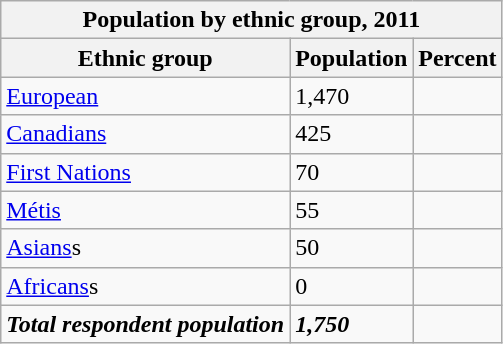<table class="wikitable">
<tr>
<th colspan=3>Population by ethnic group, 2011</th>
</tr>
<tr>
<th>Ethnic group</th>
<th>Population</th>
<th>Percent</th>
</tr>
<tr>
<td><a href='#'>European</a></td>
<td>1,470</td>
<td></td>
</tr>
<tr>
<td><a href='#'>Canadians</a></td>
<td>425</td>
<td></td>
</tr>
<tr>
<td><a href='#'>First Nations</a></td>
<td>70</td>
<td></td>
</tr>
<tr>
<td><a href='#'>Métis</a></td>
<td>55</td>
<td></td>
</tr>
<tr>
<td><a href='#'>Asians</a>s</td>
<td>50</td>
<td></td>
</tr>
<tr>
<td><a href='#'>Africans</a>s</td>
<td>0</td>
<td></td>
</tr>
<tr>
<td><strong><em>Total respondent population</em></strong></td>
<td><strong><em>1,750</em></strong></td>
<td></td>
</tr>
</table>
